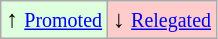<table class="wikitable" align="center">
<tr>
<td style="background:#ddffdd">↑ <small><a href='#'>Promoted</a></small></td>
<td style="background:#ffcccc">↓ <small><a href='#'>Relegated</a></small></td>
</tr>
</table>
